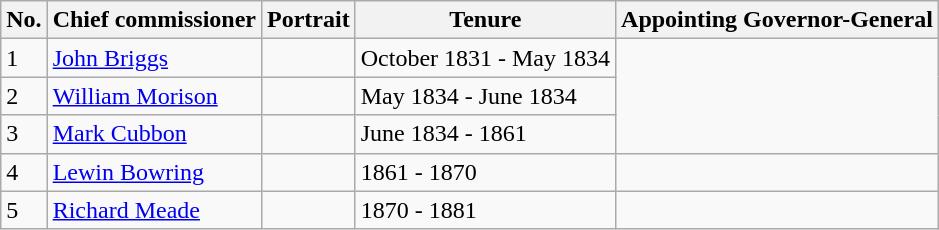<table class="wikitable">
<tr>
<th>No.</th>
<th>Chief commissioner</th>
<th>Portrait</th>
<th>Tenure</th>
<th>Appointing Governor-General</th>
</tr>
<tr>
<td>1</td>
<td><a href='#'>John Briggs</a></td>
<td></td>
<td>October 1831 - May 1834</td>
<td rowspan="3"></td>
</tr>
<tr>
<td>2</td>
<td><a href='#'>William Morison</a></td>
<td></td>
<td>May 1834 - June 1834</td>
</tr>
<tr>
<td>3</td>
<td><a href='#'>Mark Cubbon</a></td>
<td></td>
<td>June 1834 - 1861</td>
</tr>
<tr>
<td>4</td>
<td><a href='#'>Lewin Bowring</a></td>
<td></td>
<td>1861 - 1870</td>
<td></td>
</tr>
<tr>
<td>5</td>
<td><a href='#'>Richard Meade</a></td>
<td></td>
<td>1870 - 1881</td>
<td></td>
</tr>
</table>
